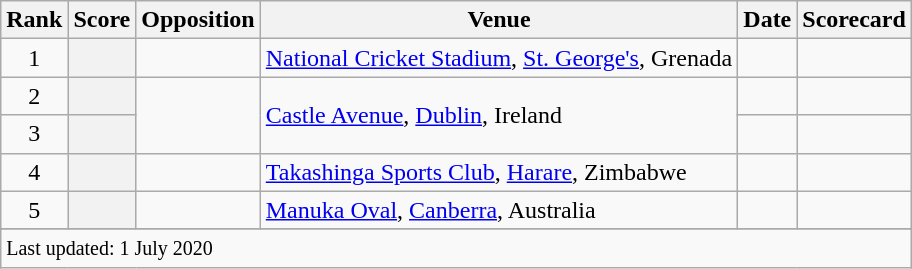<table class="wikitable plainrowheaders sortable">
<tr>
<th scope=col>Rank</th>
<th scope=col>Score</th>
<th scope=col>Opposition</th>
<th scope=col>Venue</th>
<th scope=col>Date</th>
<th scope=col>Scorecard</th>
</tr>
<tr>
<td align=center>1</td>
<th scope=row style=text-align:center;></th>
<td></td>
<td><a href='#'>National Cricket Stadium</a>, <a href='#'>St. George's</a>, Grenada</td>
<td></td>
<td></td>
</tr>
<tr>
<td align=center>2</td>
<th scope=row style=text-align:center;></th>
<td rowspan = 2></td>
<td rowspan = 2><a href='#'>Castle Avenue</a>, <a href='#'>Dublin</a>, Ireland</td>
<td></td>
<td></td>
</tr>
<tr>
<td align=center>3</td>
<th scope=row style=text-align:center;></th>
<td></td>
<td></td>
</tr>
<tr>
<td align=center>4</td>
<th scope=row style=text-align:center;></th>
<td></td>
<td><a href='#'>Takashinga Sports Club</a>, <a href='#'>Harare</a>, Zimbabwe</td>
<td></td>
<td></td>
</tr>
<tr>
<td align=center>5</td>
<th scope=row style=text-align:center;></th>
<td></td>
<td><a href='#'>Manuka Oval</a>, <a href='#'>Canberra</a>, Australia</td>
<td> </td>
<td></td>
</tr>
<tr>
</tr>
<tr class=sortbottom>
<td colspan=6><small>Last updated: 1 July 2020</small></td>
</tr>
</table>
